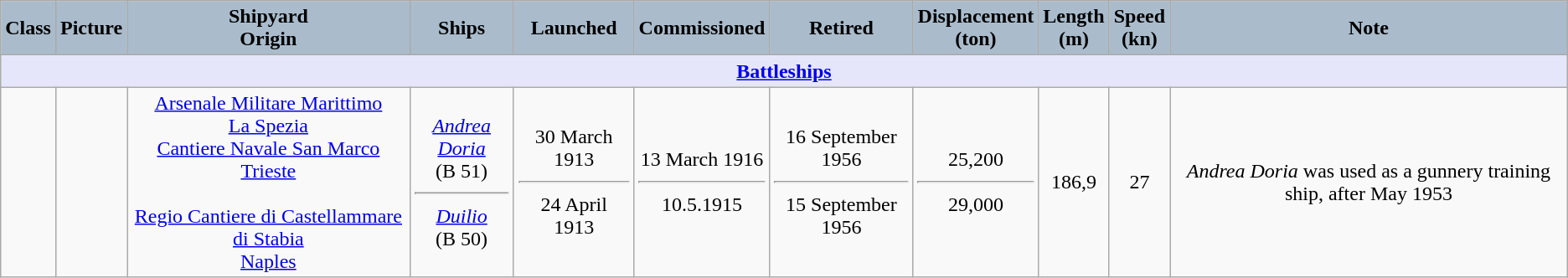<table class="wikitable" style="text-align:center;">
<tr>
<th style="text-align: central; background: #aabccc;">Class</th>
<th style="text-align: central; background: #aabccc;">Picture</th>
<th style="text-align: central; background: #aabccc;">Shipyard<br>Origin</th>
<th style="text-align: central; background: #aabccc;">Ships</th>
<th style="text-align: central; background: #aabccc;">Launched</th>
<th style="text-align: central; background: #aabccc;">Commissioned</th>
<th style="text-align: central; background: #aabccc;">Retired</th>
<th style="text-align: central; background: #aabccc;">Displacement<br>(ton)</th>
<th style="text-align: central; background: #aabccc;">Length<br>(m)</th>
<th style="text-align: central; background: #aabccc;">Speed<br>(kn)</th>
<th style="text-align: central; background: #aabccc;">Note</th>
</tr>
<tr>
<th style="align: center; background: lavender;" colspan="11"><strong><a href='#'>Battleships</a></strong></th>
</tr>
<tr>
<td></td>
<td></td>
<td><a href='#'>Arsenale Militare Marittimo</a><br><a href='#'>La Spezia</a><br><a href='#'>Cantiere Navale San Marco</a><br><a href='#'>Trieste</a><br><br><a href='#'>Regio Cantiere di Castellammare di Stabia</a><br><a href='#'>Naples</a><br></td>
<td><a href='#'><em>Andrea Doria</em></a><br>(B 51)<br><hr><a href='#'><em>Duilio</em></a><br>(B 50)<br></td>
<td>30 March 1913<hr>24 April 1913</td>
<td>13 March 1916<hr>10.5.1915</td>
<td>16 September 1956<hr>15 September 1956</td>
<td>25,200<hr>29,000</td>
<td>186,9</td>
<td>27</td>
<td><em>Andrea Doria</em> was used as a gunnery training ship, after May 1953</td>
</tr>
</table>
